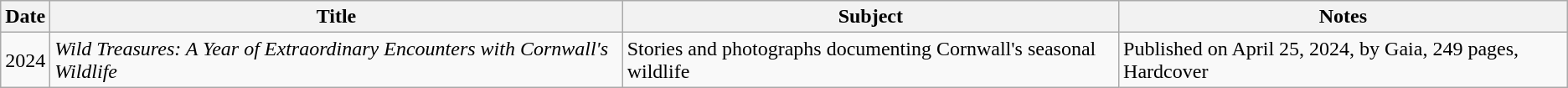<table class="wikitable sortable">
<tr>
<th>Date</th>
<th>Title</th>
<th>Subject</th>
<th scope="col" class="unsortable">Notes</th>
</tr>
<tr>
<td>2024</td>
<td><em>Wild Treasures: A Year of Extraordinary Encounters with Cornwall's Wildlife</em></td>
<td>Stories and photographs documenting Cornwall's seasonal wildlife</td>
<td>Published on April 25, 2024, by Gaia, 249 pages, Hardcover</td>
</tr>
</table>
